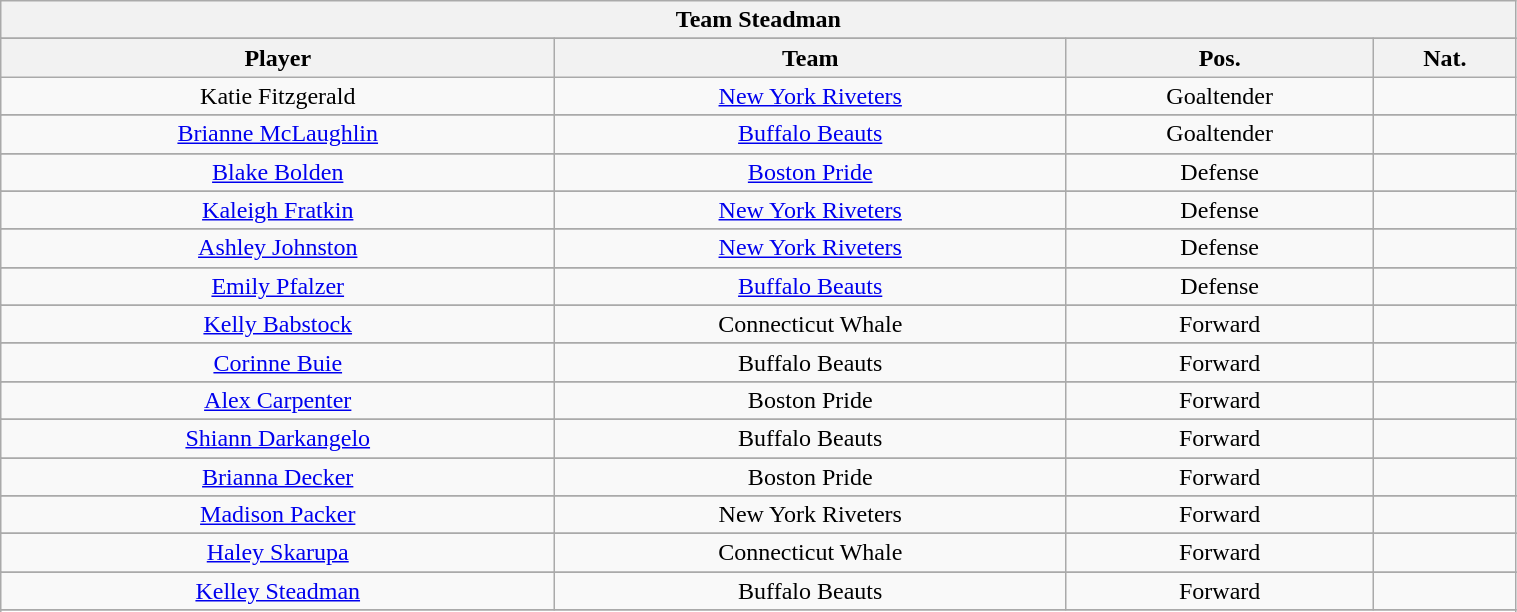<table width="80%" class="wikitable" style="text-align:center">
<tr>
<th colspan=6>Team Steadman</th>
</tr>
<tr>
</tr>
<tr>
<th>Player</th>
<th>Team</th>
<th>Pos.</th>
<th>Nat.</th>
</tr>
<tr>
<td>Katie Fitzgerald</td>
<td><a href='#'>New York Riveters</a></td>
<td>Goaltender</td>
<td></td>
</tr>
<tr>
</tr>
<tr>
<td><a href='#'>Brianne McLaughlin</a></td>
<td><a href='#'>Buffalo Beauts</a></td>
<td>Goaltender</td>
<td></td>
</tr>
<tr>
</tr>
<tr>
<td><a href='#'>Blake Bolden</a></td>
<td><a href='#'>Boston Pride</a></td>
<td>Defense</td>
<td></td>
</tr>
<tr>
</tr>
<tr>
<td><a href='#'>Kaleigh Fratkin</a></td>
<td><a href='#'>New York Riveters</a></td>
<td>Defense</td>
<td></td>
</tr>
<tr>
</tr>
<tr>
<td><a href='#'>Ashley Johnston</a></td>
<td><a href='#'>New York Riveters</a></td>
<td>Defense</td>
<td></td>
</tr>
<tr>
</tr>
<tr>
<td><a href='#'>Emily Pfalzer</a></td>
<td><a href='#'>Buffalo Beauts</a></td>
<td>Defense</td>
<td></td>
</tr>
<tr>
</tr>
<tr>
<td><a href='#'>Kelly Babstock</a></td>
<td>Connecticut Whale</td>
<td>Forward</td>
<td></td>
</tr>
<tr>
</tr>
<tr>
<td><a href='#'>Corinne Buie</a></td>
<td>Buffalo Beauts</td>
<td>Forward</td>
<td></td>
</tr>
<tr>
</tr>
<tr>
<td><a href='#'>Alex Carpenter</a></td>
<td>Boston Pride</td>
<td>Forward</td>
<td></td>
</tr>
<tr>
</tr>
<tr>
<td><a href='#'>Shiann Darkangelo</a></td>
<td>Buffalo Beauts</td>
<td>Forward</td>
<td></td>
</tr>
<tr>
</tr>
<tr>
<td><a href='#'>Brianna Decker</a></td>
<td>Boston Pride</td>
<td>Forward</td>
<td></td>
</tr>
<tr>
</tr>
<tr>
<td><a href='#'>Madison Packer</a></td>
<td>New York Riveters</td>
<td>Forward</td>
<td></td>
</tr>
<tr>
</tr>
<tr>
<td><a href='#'>Haley Skarupa</a></td>
<td>Connecticut Whale</td>
<td>Forward</td>
<td></td>
</tr>
<tr>
</tr>
<tr>
<td><a href='#'>Kelley Steadman</a></td>
<td>Buffalo Beauts</td>
<td>Forward</td>
<td></td>
</tr>
<tr>
</tr>
<tr>
</tr>
<tr>
</tr>
</table>
